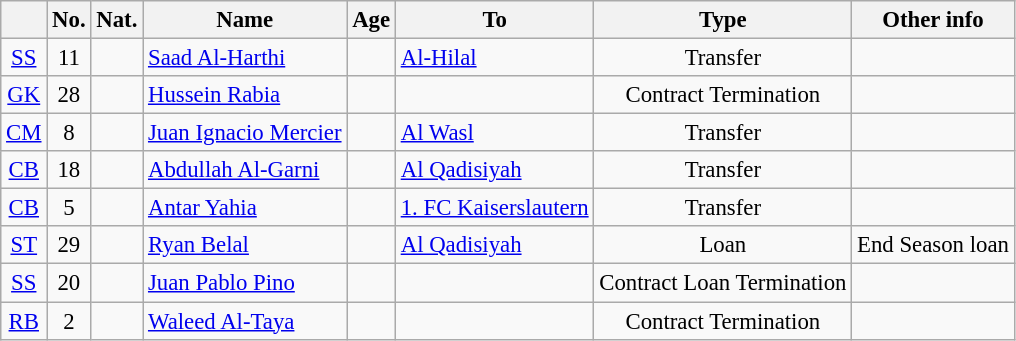<table class="wikitable" style="font-size: 95%; text-align: center;">
<tr>
<th></th>
<th>No.</th>
<th>Nat.</th>
<th>Name</th>
<th>Age</th>
<th>To</th>
<th>Type</th>
<th>Other info</th>
</tr>
<tr>
<td><a href='#'>SS</a></td>
<td>11</td>
<td></td>
<td align=left><a href='#'>Saad Al-Harthi</a></td>
<td></td>
<td align=left> <a href='#'>Al-Hilal</a></td>
<td>Transfer</td>
<td></td>
</tr>
<tr>
<td><a href='#'>GK</a></td>
<td>28</td>
<td></td>
<td align=left><a href='#'>Hussein Rabia</a></td>
<td></td>
<td align=left></td>
<td>Contract Termination</td>
<td></td>
</tr>
<tr>
<td><a href='#'>CM</a></td>
<td>8</td>
<td></td>
<td align=left><a href='#'>Juan Ignacio Mercier</a></td>
<td></td>
<td align=left> <a href='#'>Al Wasl</a></td>
<td>Transfer</td>
<td></td>
</tr>
<tr>
<td><a href='#'>CB</a></td>
<td>18</td>
<td></td>
<td align=left><a href='#'>Abdullah Al-Garni</a></td>
<td></td>
<td align=left> <a href='#'>Al Qadisiyah</a></td>
<td>Transfer</td>
<td></td>
</tr>
<tr>
<td><a href='#'>CB</a></td>
<td>5</td>
<td></td>
<td align=left><a href='#'>Antar Yahia</a></td>
<td></td>
<td align=left> <a href='#'>1. FC Kaiserslautern</a></td>
<td>Transfer</td>
<td></td>
</tr>
<tr>
<td><a href='#'>ST</a></td>
<td>29</td>
<td></td>
<td align=left><a href='#'>Ryan Belal</a></td>
<td></td>
<td align=left> <a href='#'>Al Qadisiyah</a></td>
<td>Loan</td>
<td>End Season loan</td>
</tr>
<tr>
<td><a href='#'>SS</a></td>
<td>20</td>
<td></td>
<td align=left><a href='#'>Juan Pablo Pino</a></td>
<td></td>
<td align=left></td>
<td>Contract Loan Termination</td>
<td></td>
</tr>
<tr>
<td><a href='#'>RB</a></td>
<td>2</td>
<td></td>
<td align=left><a href='#'>Waleed Al-Taya</a></td>
<td></td>
<td align=left></td>
<td>Contract Termination</td>
<td></td>
</tr>
</table>
